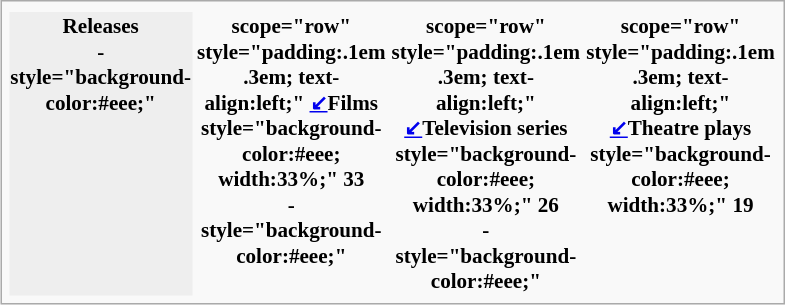<table class="infobox" style="width:22em; font-size: 88%; text-align:center;">
<tr>
</tr>
<tr>
<th colspan="2" style="background-color:#eee;">Releases<br>- style="background-color:#eee;"</th>
<th>scope="row" style="padding:.1em .3em; text-align:left;"  <span><a href='#'>↙</a></span>Films<br> style="background-color:#eee; width:33%;"  33<br>- style="background-color:#eee;"</th>
<th>scope="row" style="padding:.1em .3em; text-align:left;"  <span><a href='#'>↙</a></span>Television series<br> style="background-color:#eee; width:33%;"  26<br>- style="background-color:#eee;"</th>
<th>scope="row" style="padding:.1em .3em; text-align:left;"  <span><a href='#'>↙</a></span>Theatre plays<br> style="background-color:#eee; width:33%;"  19</th>
</tr>
</table>
